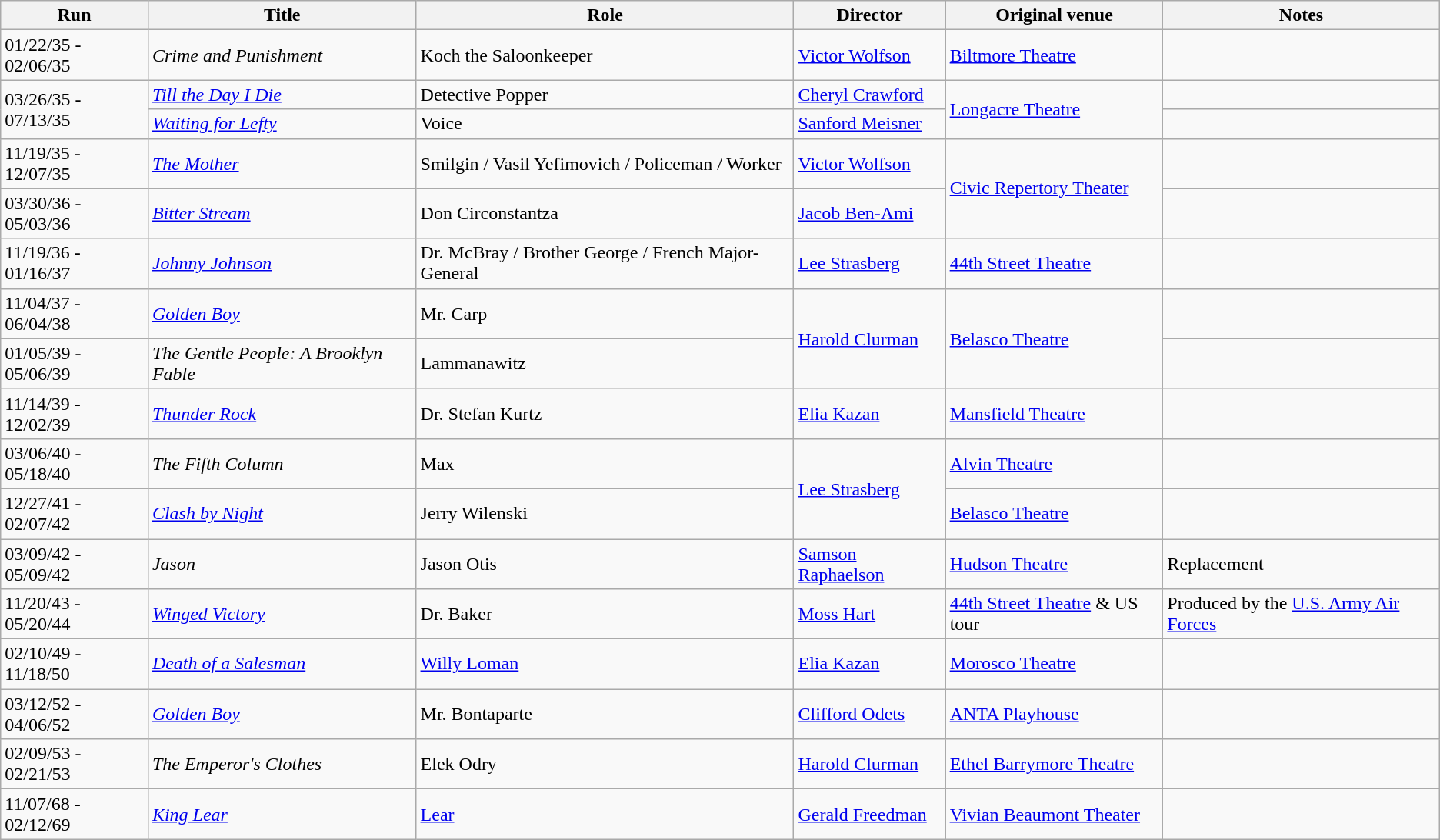<table class="wikitable sortable">
<tr>
<th>Run</th>
<th>Title</th>
<th>Role</th>
<th>Director</th>
<th>Original venue</th>
<th>Notes</th>
</tr>
<tr>
<td>01/22/35 - 02/06/35</td>
<td><em>Crime and Punishment</em></td>
<td>Koch the Saloonkeeper</td>
<td><a href='#'>Victor Wolfson</a></td>
<td><a href='#'>Biltmore Theatre</a></td>
<td></td>
</tr>
<tr>
<td rowspan="2">03/26/35 - 07/13/35</td>
<td><em><a href='#'>Till the Day I Die</a></em></td>
<td>Detective Popper</td>
<td><a href='#'>Cheryl Crawford</a></td>
<td rowspan="2"><a href='#'>Longacre Theatre</a></td>
<td></td>
</tr>
<tr>
<td><em><a href='#'>Waiting for Lefty</a></em></td>
<td>Voice</td>
<td><a href='#'>Sanford Meisner</a></td>
<td></td>
</tr>
<tr>
<td>11/19/35 - 12/07/35</td>
<td><a href='#'><em>The Mother</em></a></td>
<td>Smilgin / Vasil Yefimovich / Policeman / Worker</td>
<td><a href='#'>Victor Wolfson</a></td>
<td rowspan="2"><a href='#'>Civic Repertory Theater</a></td>
<td></td>
</tr>
<tr>
<td>03/30/36 - 05/03/36</td>
<td><a href='#'><em>Bitter Stream</em></a></td>
<td>Don Circonstantza</td>
<td><a href='#'>Jacob Ben-Ami</a></td>
<td></td>
</tr>
<tr>
<td>11/19/36 - 01/16/37</td>
<td><a href='#'><em>Johnny Johnson</em></a></td>
<td>Dr. McBray / Brother George / French Major-General</td>
<td><a href='#'>Lee Strasberg</a></td>
<td><a href='#'>44th Street Theatre</a></td>
<td></td>
</tr>
<tr>
<td>11/04/37 - 06/04/38</td>
<td><em><a href='#'>Golden Boy</a></em></td>
<td>Mr. Carp</td>
<td rowspan="2"><a href='#'>Harold Clurman</a></td>
<td rowspan="2"><a href='#'>Belasco Theatre</a></td>
<td></td>
</tr>
<tr>
<td>01/05/39 - 05/06/39</td>
<td><em>The Gentle People: A Brooklyn Fable</em></td>
<td>Lammanawitz</td>
<td></td>
</tr>
<tr>
<td>11/14/39 - 12/02/39</td>
<td><a href='#'><em>Thunder Rock</em></a></td>
<td>Dr. Stefan Kurtz</td>
<td><a href='#'>Elia Kazan</a></td>
<td><a href='#'>Mansfield Theatre</a></td>
<td></td>
</tr>
<tr>
<td>03/06/40 - 05/18/40</td>
<td><em>The Fifth Column</em></td>
<td>Max</td>
<td rowspan="2"><a href='#'>Lee Strasberg</a></td>
<td><a href='#'>Alvin Theatre</a></td>
<td></td>
</tr>
<tr>
<td>12/27/41 - 02/07/42</td>
<td><a href='#'><em>Clash by Night</em></a></td>
<td>Jerry Wilenski</td>
<td><a href='#'>Belasco Theatre</a></td>
<td></td>
</tr>
<tr>
<td>03/09/42 - 05/09/42</td>
<td><em>Jason</em></td>
<td>Jason Otis</td>
<td><a href='#'>Samson Raphaelson</a></td>
<td><a href='#'>Hudson Theatre</a></td>
<td>Replacement</td>
</tr>
<tr>
<td>11/20/43 - 05/20/44</td>
<td><a href='#'><em>Winged Victory</em></a></td>
<td>Dr. Baker</td>
<td><a href='#'>Moss Hart</a></td>
<td><a href='#'>44th Street Theatre</a> & US tour</td>
<td>Produced by the <a href='#'>U.S. Army Air Forces</a></td>
</tr>
<tr>
<td>02/10/49 - 11/18/50</td>
<td><em><a href='#'>Death of a Salesman</a></em></td>
<td><a href='#'>Willy Loman</a></td>
<td><a href='#'>Elia Kazan</a></td>
<td><a href='#'>Morosco Theatre</a></td>
<td></td>
</tr>
<tr>
<td>03/12/52 - 04/06/52</td>
<td><em><a href='#'>Golden Boy</a></em></td>
<td>Mr. Bontaparte</td>
<td><a href='#'>Clifford Odets</a></td>
<td><a href='#'>ANTA Playhouse</a></td>
<td></td>
</tr>
<tr>
<td>02/09/53 - 02/21/53</td>
<td><em>The Emperor's Clothes</em></td>
<td>Elek Odry</td>
<td><a href='#'>Harold Clurman</a></td>
<td><a href='#'>Ethel Barrymore Theatre</a></td>
<td></td>
</tr>
<tr>
<td>11/07/68 - 02/12/69</td>
<td><em><a href='#'>King Lear</a></em></td>
<td><a href='#'>Lear</a></td>
<td><a href='#'>Gerald Freedman</a></td>
<td><a href='#'>Vivian Beaumont Theater</a></td>
<td></td>
</tr>
</table>
